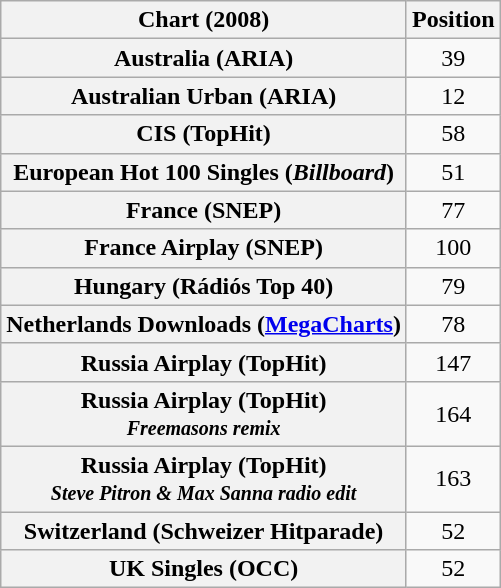<table class="wikitable plainrowheaders sortable">
<tr>
<th scope="col">Chart (2008)</th>
<th scope="col">Position</th>
</tr>
<tr>
<th scope="row">Australia (ARIA)</th>
<td style="text-align: center;">39</td>
</tr>
<tr>
<th scope="row">Australian Urban (ARIA)</th>
<td style="text-align: center;">12</td>
</tr>
<tr>
<th scope="row">CIS (TopHit)</th>
<td style="text-align:center;">58</td>
</tr>
<tr>
<th scope="row">European Hot 100 Singles (<em>Billboard</em>)</th>
<td style="text-align:center;">51</td>
</tr>
<tr>
<th scope="row">France (SNEP)</th>
<td style="text-align:center;">77</td>
</tr>
<tr>
<th scope="row">France Airplay (SNEP)</th>
<td style="text-align:center;">100</td>
</tr>
<tr>
<th scope="row">Hungary (Rádiós Top 40)</th>
<td style="text-align:center;">79</td>
</tr>
<tr>
<th scope="row">Netherlands Downloads (<a href='#'>MegaCharts</a>)</th>
<td style="text-align: center;">78</td>
</tr>
<tr>
<th scope="row">Russia Airplay (TopHit)</th>
<td style="text-align:center;">147</td>
</tr>
<tr>
<th scope="row">Russia Airplay (TopHit)<br><small><em>Freemasons remix</em></small></th>
<td style="text-align:center;">164</td>
</tr>
<tr>
<th scope="row">Russia Airplay (TopHit)<br><small><em>Steve Pitron & Max Sanna radio edit</em></small></th>
<td style="text-align:center;">163</td>
</tr>
<tr>
<th scope="row">Switzerland (Schweizer Hitparade)</th>
<td style="text-align: center;">52</td>
</tr>
<tr>
<th scope="row">UK Singles (OCC)</th>
<td style="text-align: center;">52</td>
</tr>
</table>
